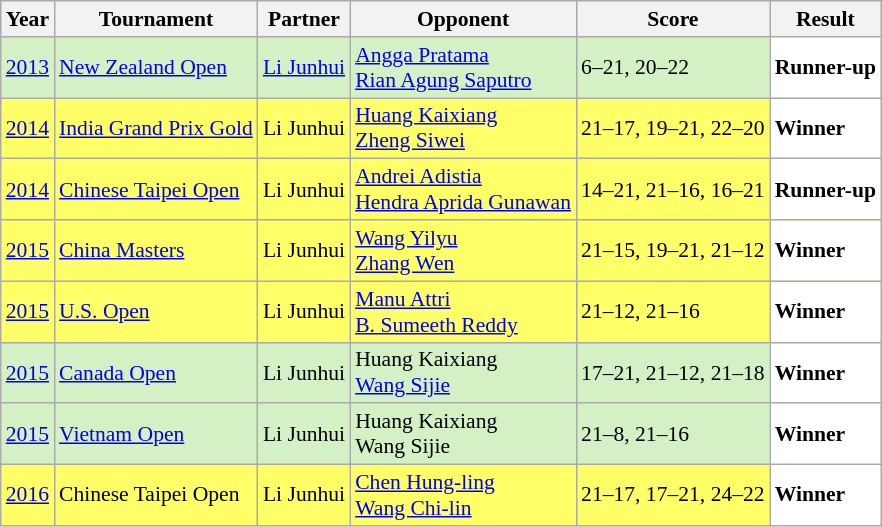<table class="sortable wikitable" style="font-size: 90%;">
<tr>
<th>Year</th>
<th>Tournament</th>
<th>Partner</th>
<th>Opponent</th>
<th>Score</th>
<th>Result</th>
</tr>
<tr style="background:#D4F1C5">
<td align="center"><a href='#'>2013</a></td>
<td align="left"><a href='#'>New Zealand Open</a></td>
<td align="left"> <a href='#'>Li Junhui</a></td>
<td align="left"> <a href='#'>Angga Pratama</a><br> <a href='#'>Rian Agung Saputro</a></td>
<td align="left">6–21, 20–22</td>
<td style="text-align:left; background:white"> <strong>Runner-up</strong></td>
</tr>
<tr style="background:#FFFF67">
<td align="center"><a href='#'>2014</a></td>
<td align="left"><a href='#'>India Grand Prix Gold</a></td>
<td align="left"> Li Junhui</td>
<td align="left"> <a href='#'>Huang Kaixiang</a><br> <a href='#'>Zheng Siwei</a></td>
<td align="left">21–17, 19–21, 22–20</td>
<td style="text-align:left; background:white"> <strong>Winner</strong></td>
</tr>
<tr style="background:#FFFF67">
<td align="center"><a href='#'>2014</a></td>
<td align="left"><a href='#'>Chinese Taipei Open</a></td>
<td align="left"> Li Junhui</td>
<td align="left"> <a href='#'>Andrei Adistia</a><br> <a href='#'>Hendra Aprida Gunawan</a></td>
<td align="left">14–21, 21–16, 16–21</td>
<td style="text-align:left; background:white"> <strong>Runner-up</strong></td>
</tr>
<tr style="background:#FFFF67">
<td align="center"><a href='#'>2015</a></td>
<td align="left"><a href='#'>China Masters</a></td>
<td align="left"> Li Junhui</td>
<td align="left"> <a href='#'>Wang Yilyu</a><br> <a href='#'>Zhang Wen</a></td>
<td align="left">21–15, 19–21, 21–12</td>
<td style="text-align:left; background:white"> <strong>Winner</strong></td>
</tr>
<tr style="background:#FFFF67">
<td align="center"><a href='#'>2015</a></td>
<td align="left"><a href='#'>U.S. Open</a></td>
<td align="left"> Li Junhui</td>
<td align="left"> <a href='#'>Manu Attri</a><br> <a href='#'>B. Sumeeth Reddy</a></td>
<td align="left">21–12, 21–16</td>
<td style="text-align:left; background:white"> <strong>Winner</strong></td>
</tr>
<tr style="background:#D4F1C5">
<td align="center"><a href='#'>2015</a></td>
<td align="left"><a href='#'>Canada Open</a></td>
<td align="left"> Li Junhui</td>
<td align="left"> Huang Kaixiang<br> <a href='#'>Wang Sijie</a></td>
<td align="left">17–21, 21–12, 21–18</td>
<td style="text-align:left; background:white"> <strong>Winner</strong></td>
</tr>
<tr style="background:#D4F1C5">
<td align="center"><a href='#'>2015</a></td>
<td align="left"><a href='#'>Vietnam Open</a></td>
<td align="left"> Li Junhui</td>
<td align="left"> Huang Kaixiang<br> Wang Sijie</td>
<td align="left">21–8, 21–16</td>
<td style="text-align:left; background:white"> <strong>Winner</strong></td>
</tr>
<tr style="background:#FFFF67">
<td align="center"><a href='#'>2016</a></td>
<td align="left">Chinese Taipei Open</td>
<td align="left"> Li Junhui</td>
<td align="left"> <a href='#'>Chen Hung-ling</a><br> <a href='#'>Wang Chi-lin</a></td>
<td align="left">21–17, 17–21, 24–22</td>
<td style="text-align:left; background:white"> <strong>Winner</strong></td>
</tr>
</table>
